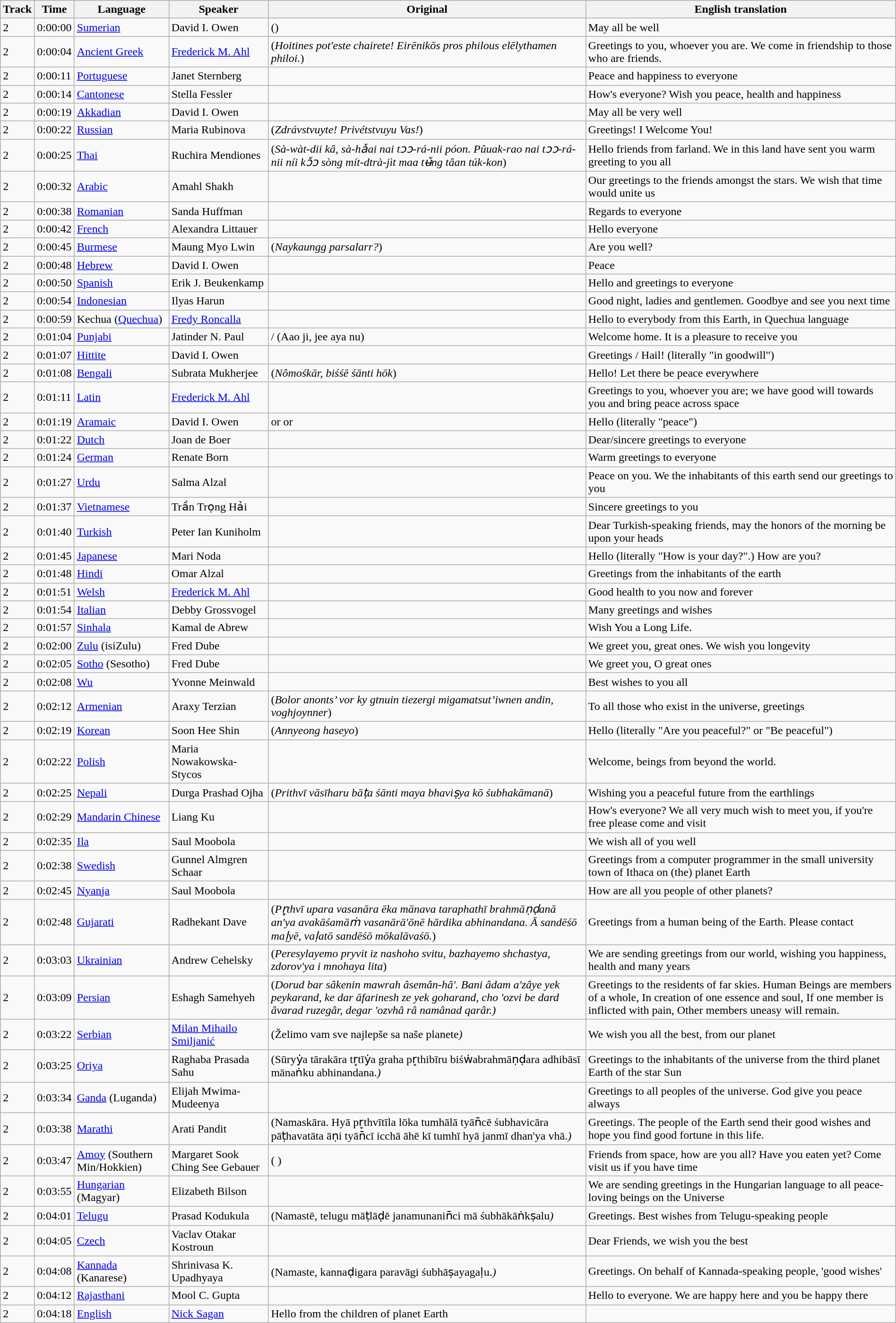<table class="wikitable sortable" style="margin: 1em auto 1em auto">
<tr>
<th>Track</th>
<th>Time</th>
<th>Language</th>
<th>Speaker</th>
<th>Original</th>
<th>English translation</th>
</tr>
<tr>
<td>2</td>
<td>0:00:00</td>
<td><a href='#'>Sumerian</a></td>
<td>David I. Owen</td>
<td>  ()</td>
<td>May all be well</td>
</tr>
<tr>
<td>2</td>
<td>0:00:04</td>
<td><a href='#'>Ancient Greek</a></td>
<td><a href='#'>Frederick M. Ahl</a></td>
<td> (<em>Hoitines pot'este chairete! Eirēnikōs pros philous elēlythamen philoi.</em>)</td>
<td>Greetings to you, whoever you are. We come in friendship to those who are friends.</td>
</tr>
<tr>
<td>2</td>
<td>0:00:11</td>
<td><a href='#'>Portuguese</a></td>
<td>Janet Sternberg</td>
<td></td>
<td>Peace and happiness to everyone</td>
</tr>
<tr>
<td>2</td>
<td>0:00:14</td>
<td><a href='#'>Cantonese</a></td>
<td>Stella Fessler</td>
<td></td>
<td>How's everyone? Wish you peace, health and happiness</td>
</tr>
<tr>
<td>2</td>
<td>0:00:19</td>
<td><a href='#'>Akkadian</a></td>
<td>David I. Owen</td>
<td></td>
<td>May all be very well</td>
</tr>
<tr>
<td>2</td>
<td>0:00:22</td>
<td><a href='#'>Russian</a></td>
<td>Maria Rubinova</td>
<td> (<em>Zdrávstvuyte! Privétstvuyu Vas!</em>)</td>
<td>Greetings! I Welcome You!</td>
</tr>
<tr>
<td>2</td>
<td>0:00:25</td>
<td><a href='#'>Thai</a></td>
<td>Ruchira Mendiones</td>
<td> (<em>Sà-wàt-dii kâ, sà-hǎai nai tɔɔ-rá-nii póon. Pûuak-rao nai tɔɔ-rá-nii níi kɔ̌ɔ sòng mít-dtrà-jìt maa tʉ̌ng tâan túk-kon</em>)</td>
<td>Hello friends from farland. We in this land have sent you warm greeting to you all</td>
</tr>
<tr>
<td>2</td>
<td>0:00:32</td>
<td><a href='#'>Arabic</a></td>
<td>Amahl Shakh</td>
<td> </td>
<td>Our greetings to the friends amongst the stars. We wish that time would unite us</td>
</tr>
<tr>
<td>2</td>
<td>0:00:38</td>
<td><a href='#'>Romanian</a></td>
<td>Sanda Huffman</td>
<td></td>
<td>Regards to everyone</td>
</tr>
<tr>
<td>2</td>
<td>0:00:42</td>
<td><a href='#'>French</a></td>
<td>Alexandra Littauer</td>
<td></td>
<td>Hello everyone</td>
</tr>
<tr>
<td>2</td>
<td>0:00:45</td>
<td><a href='#'>Burmese</a></td>
<td>Maung Myo Lwin</td>
<td> (<em>Naykaungg parsalarr?</em>)</td>
<td>Are you well?</td>
</tr>
<tr>
<td>2</td>
<td>0:00:48</td>
<td><a href='#'>Hebrew</a></td>
<td>David I. Owen</td>
<td> <a href='#'></a></td>
<td>Peace</td>
</tr>
<tr>
<td>2</td>
<td>0:00:50</td>
<td><a href='#'>Spanish</a></td>
<td>Erik J. Beukenkamp</td>
<td></td>
<td>Hello and greetings to everyone</td>
</tr>
<tr>
<td>2</td>
<td>0:00:54</td>
<td><a href='#'>Indonesian</a></td>
<td>Ilyas Harun</td>
<td></td>
<td>Good night, ladies and gentlemen. Goodbye and see you next time</td>
</tr>
<tr>
<td>2</td>
<td>0:00:59</td>
<td>Kechua (<a href='#'>Quechua</a>)</td>
<td><a href='#'>Fredy Roncalla</a></td>
<td></td>
<td>Hello to everybody from this Earth, in Quechua language</td>
</tr>
<tr>
<td>2</td>
<td>0:01:04</td>
<td><a href='#'>Punjabi</a></td>
<td>Jatinder N. Paul</td>
<td> /  (Aao ji, jee aya nu)</td>
<td>Welcome home. It is a pleasure to receive you</td>
</tr>
<tr>
<td>2</td>
<td>0:01:07</td>
<td><a href='#'>Hittite</a></td>
<td>David I. Owen</td>
<td></td>
<td>Greetings / Hail! (literally "in goodwill")</td>
</tr>
<tr>
<td>2</td>
<td>0:01:08</td>
<td><a href='#'>Bengali</a></td>
<td>Subrata Mukherjee</td>
<td> (<em>Nômośkār, biśśē śānti hōk</em>)</td>
<td>Hello! Let there be peace everywhere</td>
</tr>
<tr>
<td>2</td>
<td>0:01:11</td>
<td><a href='#'>Latin</a></td>
<td><a href='#'>Frederick M. Ahl</a></td>
<td></td>
<td>Greetings to you, whoever you are; we have good will towards you and bring peace across space</td>
</tr>
<tr>
<td>2</td>
<td>0:01:19</td>
<td><a href='#'>Aramaic</a></td>
<td>David I. Owen</td>
<td> or  or  </td>
<td>Hello (literally "peace")</td>
</tr>
<tr>
<td>2</td>
<td>0:01:22</td>
<td><a href='#'>Dutch</a></td>
<td>Joan de Boer</td>
<td></td>
<td>Dear/sincere greetings to everyone</td>
</tr>
<tr>
<td>2</td>
<td>0:01:24</td>
<td><a href='#'>German</a></td>
<td>Renate Born</td>
<td></td>
<td>Warm greetings to everyone</td>
</tr>
<tr>
<td>2</td>
<td>0:01:27</td>
<td><a href='#'>Urdu</a></td>
<td>Salma Alzal</td>
<td> </td>
<td>Peace on you. We the inhabitants of this earth send our greetings to you</td>
</tr>
<tr>
<td>2</td>
<td>0:01:37</td>
<td><a href='#'>Vietnamese</a></td>
<td>Trần Trọng Hải</td>
<td></td>
<td>Sincere greetings to you</td>
</tr>
<tr>
<td>2</td>
<td>0:01:40</td>
<td><a href='#'>Turkish</a></td>
<td>Peter Ian Kuniholm</td>
<td></td>
<td>Dear Turkish-speaking friends, may the honors of the morning be upon your heads</td>
</tr>
<tr>
<td>2</td>
<td>0:01:45</td>
<td><a href='#'>Japanese</a></td>
<td>Mari Noda</td>
<td> </td>
<td>Hello (literally "How is your day?".) How are you?</td>
</tr>
<tr>
<td>2</td>
<td>0:01:48</td>
<td><a href='#'>Hindi</a></td>
<td>Omar Alzal</td>
<td> </td>
<td>Greetings from the inhabitants of the earth</td>
</tr>
<tr>
<td>2</td>
<td>0:01:51</td>
<td><a href='#'>Welsh</a></td>
<td><a href='#'>Frederick M. Ahl</a></td>
<td></td>
<td>Good health to you now and forever</td>
</tr>
<tr>
<td>2</td>
<td>0:01:54</td>
<td><a href='#'>Italian</a></td>
<td>Debby Grossvogel</td>
<td></td>
<td>Many greetings and wishes</td>
</tr>
<tr>
<td>2</td>
<td>0:01:57</td>
<td><a href='#'>Sinhala</a></td>
<td>Kamal de Abrew</td>
<td> </td>
<td>Wish You a Long Life.</td>
</tr>
<tr>
<td>2</td>
<td>0:02:00</td>
<td><a href='#'>Zulu</a> (isiZulu)</td>
<td>Fred Dube</td>
<td></td>
<td>We greet you, great ones. We wish you longevity</td>
</tr>
<tr>
<td>2</td>
<td>0:02:05</td>
<td><a href='#'>Sotho</a> (Sesotho)</td>
<td>Fred Dube</td>
<td></td>
<td>We greet you, O great ones</td>
</tr>
<tr>
<td>2</td>
<td>0:02:08</td>
<td><a href='#'>Wu</a></td>
<td>Yvonne Meinwald</td>
<td> </td>
<td>Best wishes to you all</td>
</tr>
<tr>
<td>2</td>
<td>0:02:12</td>
<td><a href='#'>Armenian</a></td>
<td>Araxy Terzian</td>
<td> (<em>Bolor anonts’ vor ky gtnuin tiezergi migamatsut’iwnen andin, voghjoynner</em>)</td>
<td>To all those who exist in the universe, greetings</td>
</tr>
<tr>
<td>2</td>
<td>0:02:19</td>
<td><a href='#'>Korean</a></td>
<td>Soon Hee Shin</td>
<td> (<em>Annyeong haseyo</em>)</td>
<td>Hello (literally "Are you peaceful?" or "Be peaceful")</td>
</tr>
<tr>
<td>2</td>
<td>0:02:22</td>
<td><a href='#'>Polish</a></td>
<td>Maria Nowakowska-Stycos</td>
<td></td>
<td>Welcome, beings from beyond the world.</td>
</tr>
<tr>
<td>2</td>
<td>0:02:25</td>
<td><a href='#'>Nepali</a></td>
<td>Durga Prashad Ojha</td>
<td> (<em>Prithvī vāsīharu bāṭa śānti maya bhaviṣya kō śubhakāmanā</em>)</td>
<td>Wishing you a peaceful future from the earthlings</td>
</tr>
<tr>
<td>2</td>
<td>0:02:29</td>
<td><a href='#'>Mandarin Chinese</a></td>
<td>Liang Ku</td>
<td></td>
<td>How's everyone? We all very much wish to meet you, if you're free please come and visit</td>
</tr>
<tr>
<td>2</td>
<td>0:02:35</td>
<td><a href='#'>Ila</a></td>
<td>Saul Moobola</td>
<td></td>
<td>We wish all of you well</td>
</tr>
<tr>
<td>2</td>
<td>0:02:38</td>
<td><a href='#'>Swedish</a></td>
<td>Gunnel Almgren Schaar</td>
<td></td>
<td>Greetings from a computer programmer in the small university town of Ithaca on (the) planet Earth</td>
</tr>
<tr>
<td>2</td>
<td>0:02:45</td>
<td><a href='#'>Nyanja</a></td>
<td>Saul Moobola</td>
<td></td>
<td>How are all you people of other planets?</td>
</tr>
<tr>
<td>2</td>
<td>0:02:48</td>
<td><a href='#'>Gujarati</a></td>
<td>Radhekant Dave</td>
<td> (<em>Pr̥thvī upara vasanāra ēka mānava taraphathī brahmāṇḍanā an'ya avakāśamāṁ vasanārā'ōnē hārdika abhinandana. Ā sandēśō maḷyē, vaḷatō sandēśō mōkalāvaśō.</em>)</td>
<td>Greetings from a human being of the Earth. Please contact</td>
</tr>
<tr>
<td>2</td>
<td>0:03:03</td>
<td><a href='#'>Ukrainian</a></td>
<td>Andrew Cehelsky</td>
<td> (<em>Peresylayemo pryvit iz nashoho svitu, bazhayemo shchastya, zdorov'ya i mnohaya lita</em>)</td>
<td>We are sending greetings from our world, wishing you happiness, health and many years</td>
</tr>
<tr>
<td>2</td>
<td>0:03:09</td>
<td><a href='#'>Persian</a></td>
<td>Eshagh Samehyeh</td>
<td> (<em>Dorud bar sâkenin mawrah âsemân-hâ'. Bani âdam a'zâye yek peykarand, ke dar āfarinesh ze yek goharand, cho 'ozvi be dard âvarad ruzegâr, degar 'ozvhâ râ namânad qarâr.) </td>
<td>Greetings to the residents of far skies. Human Beings are members of a whole, In creation of one essence and soul, If one member is inflicted with pain, Other members uneasy will remain.</td>
</tr>
<tr>
<td>2</td>
<td>0:03:22</td>
<td><a href='#'>Serbian</a></td>
<td><a href='#'>Milan Mihailo Smiljanić</a></td>
<td> (</em>Želimo vam sve najlepše sa naše planete<em>)</td>
<td>We wish you all the best, from our planet</td>
</tr>
<tr>
<td>2</td>
<td>0:03:25</td>
<td><a href='#'>Oriya</a></td>
<td>Raghaba Prasada Sahu</td>
<td> (</em>Sūryẏa tārakāra tr̥tīẏa graha pr̥thibīru biśẇabrahmāṇḍara adhibāsī mānaṅku abhinandana.<em>)</td>
<td>Greetings to the inhabitants of the universe from the third planet Earth of the star Sun</td>
</tr>
<tr>
<td>2</td>
<td>0:03:34</td>
<td><a href='#'>Ganda</a> (Luganda)</td>
<td>Elijah Mwima-Mudeenya</td>
<td></td>
<td>Greetings to all peoples of the universe. God give you peace always</td>
</tr>
<tr>
<td>2</td>
<td>0:03:38</td>
<td><a href='#'>Marathi</a></td>
<td>Arati Pandit</td>
<td> (</em>Namaskāra. Hyā pr̥thvītīla lōka tumhālā tyān̄cē śubhavicāra pāṭhavatāta āṇi tyān̄cī icchā āhē kī tumhī hyā janmī dhan'ya vhā.<em>)</td>
<td>Greetings. The people of the Earth send their good wishes and hope you find good fortune in this life.</td>
</tr>
<tr>
<td>2</td>
<td>0:03:47</td>
<td><a href='#'>Amoy</a> (Southern Min/Hokkien)</td>
<td>Margaret Sook Ching See Gebauer</td>
<td> ( )</td>
<td>Friends from space, how are you all? Have you eaten yet? Come visit us if you have time</td>
</tr>
<tr>
<td>2</td>
<td>0:03:55</td>
<td><a href='#'>Hungarian</a> (Magyar)</td>
<td>Elizabeth Bilson</td>
<td></td>
<td>We are sending greetings in the Hungarian language to all peace-loving beings on the Universe</td>
</tr>
<tr>
<td>2</td>
<td>0:04:01</td>
<td><a href='#'>Telugu</a></td>
<td>Prasad Kodukula</td>
<td> (</em>Namastē, telugu māṭlāḍē janamunanin̄ci mā śubhākāṅkṣalu<em>)</td>
<td>Greetings. Best wishes from Telugu-speaking people</td>
</tr>
<tr>
<td>2</td>
<td>0:04:05</td>
<td><a href='#'>Czech</a></td>
<td>Vaclav Otakar Kostroun</td>
<td></td>
<td>Dear Friends, we wish you the best</td>
</tr>
<tr>
<td>2</td>
<td>0:04:08</td>
<td><a href='#'>Kannada</a> (Kanarese)</td>
<td>Shrinivasa K. Upadhyaya</td>
<td> (</em>Namaste, kannaḍigara paravāgi śubhāṣayagaḷu.<em>)</td>
<td>Greetings. On behalf of Kannada-speaking people, 'good wishes'</td>
</tr>
<tr>
<td>2</td>
<td>0:04:12</td>
<td><a href='#'>Rajasthani</a></td>
<td>Mool C. Gupta</td>
<td></td>
<td>Hello to everyone. We are happy here and you be happy there</td>
</tr>
<tr>
<td>2</td>
<td>0:04:18</td>
<td><a href='#'>English</a></td>
<td><a href='#'>Nick Sagan</a></td>
<td>Hello from the children of planet Earth</td>
<td></td>
</tr>
</table>
